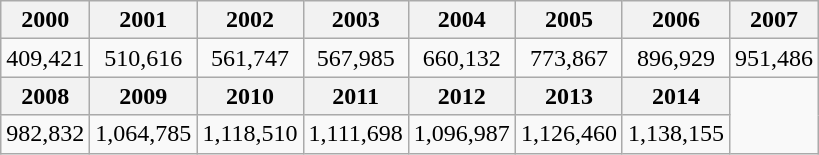<table class="wikitable" style="text-align:center">
<tr>
<th>2000</th>
<th>2001</th>
<th>2002</th>
<th>2003</th>
<th>2004</th>
<th>2005</th>
<th>2006</th>
<th>2007</th>
</tr>
<tr>
<td>409,421</td>
<td>510,616</td>
<td>561,747</td>
<td>567,985</td>
<td>660,132</td>
<td>773,867</td>
<td>896,929</td>
<td>951,486</td>
</tr>
<tr>
<th>2008</th>
<th>2009</th>
<th>2010</th>
<th>2011</th>
<th>2012</th>
<th>2013</th>
<th>2014</th>
</tr>
<tr>
<td>982,832</td>
<td>1,064,785</td>
<td>1,118,510</td>
<td>1,111,698</td>
<td>1,096,987</td>
<td>1,126,460</td>
<td>1,138,155</td>
</tr>
</table>
